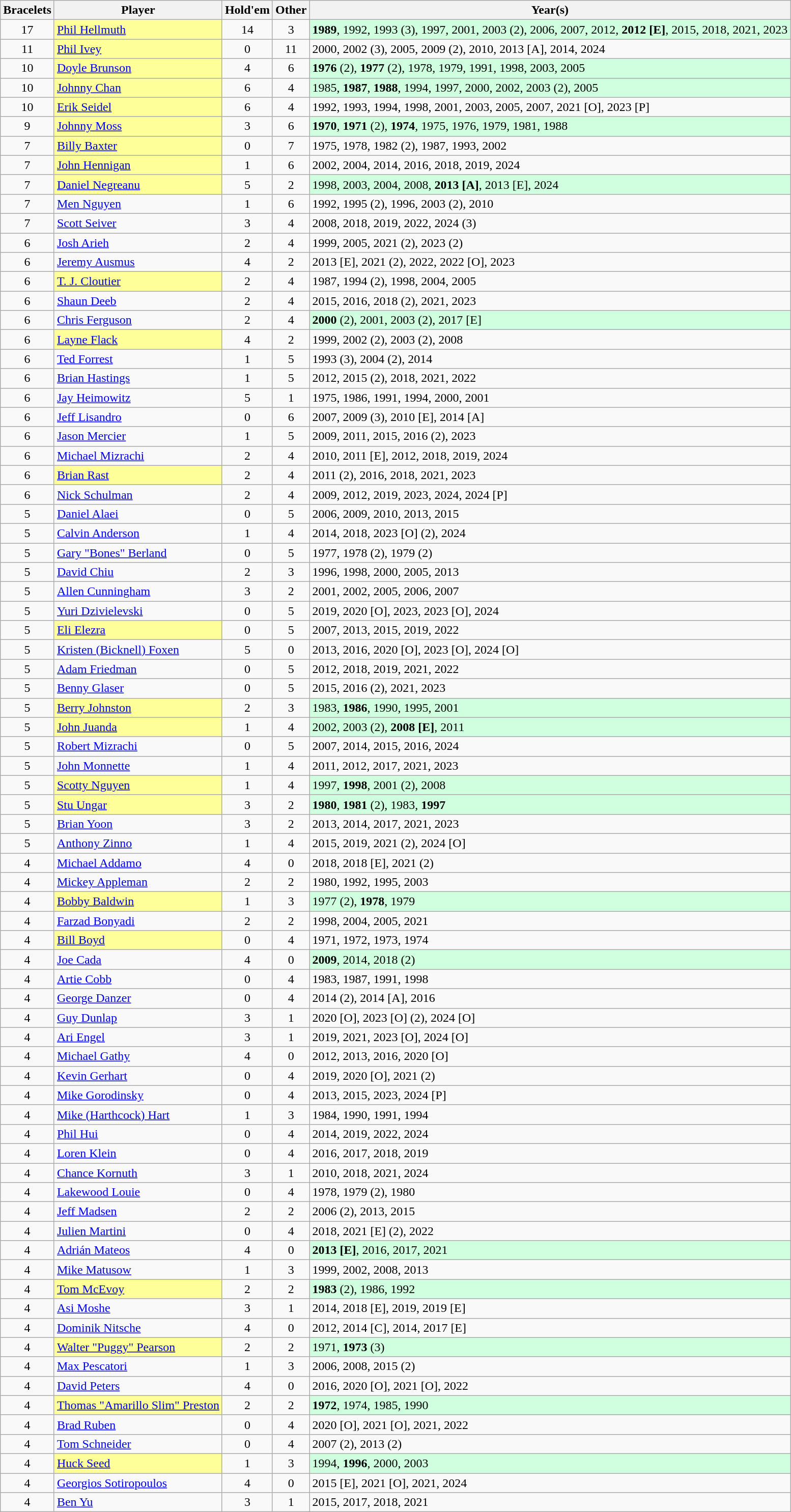<table class="wikitable sortable">
<tr>
<th>Bracelets</th>
<th>Player</th>
<th>Hold'em</th>
<th>Other</th>
<th>Year(s)</th>
</tr>
<tr>
<td align=center>17</td>
<td style="background-color:#FFFF99"> <a href='#'>Phil Hellmuth</a></td>
<td align=center>14</td>
<td align=center>3</td>
<td style="background-color:#CFFFDF"><strong>1989</strong>, 1992, 1993 (3), 1997, 2001, 2003 (2), 2006, 2007, 2012, <strong>2012 [E]</strong>, 2015, 2018, 2021, 2023</td>
</tr>
<tr>
<td align=center>11</td>
<td style="background-color:#FFFF99"> <a href='#'>Phil Ivey</a></td>
<td align=center>0</td>
<td align=center>11</td>
<td>2000, 2002 (3), 2005, 2009 (2), 2010, 2013 [A], 2014, 2024</td>
</tr>
<tr>
<td align=center>10</td>
<td style="background-color:#FFFF99"> <a href='#'>Doyle Brunson</a></td>
<td align=center>4</td>
<td align=center>6</td>
<td style="background-color:#CFFFDF"><strong>1976</strong> (2), <strong>1977</strong> (2), 1978, 1979, 1991, 1998, 2003, 2005</td>
</tr>
<tr>
<td align=center>10</td>
<td style="background-color:#FFFF99"> <a href='#'>Johnny Chan</a></td>
<td align=center>6</td>
<td align=center>4</td>
<td style="background-color:#CFFFDF">1985, <strong>1987</strong>, <strong>1988</strong>, 1994, 1997, 2000, 2002, 2003 (2), 2005</td>
</tr>
<tr>
<td align=center>10</td>
<td style="background-color:#FFFF99"> <a href='#'>Erik Seidel</a></td>
<td align=center>6</td>
<td align=center>4</td>
<td>1992, 1993, 1994, 1998, 2001, 2003, 2005, 2007, 2021 [O], 2023 [P]</td>
</tr>
<tr>
<td align=center>9</td>
<td style="background-color:#FFFF99"> <a href='#'>Johnny Moss</a></td>
<td align=center>3</td>
<td align=center>6</td>
<td style="background-color:#CFFFDF"><strong>1970</strong>, <strong>1971</strong> (2), <strong>1974</strong>, 1975, 1976, 1979, 1981, 1988</td>
</tr>
<tr>
<td align=center>7</td>
<td style="background-color:#FFFF99"> <a href='#'>Billy Baxter</a></td>
<td align=center>0</td>
<td align=center>7</td>
<td>1975, 1978, 1982 (2), 1987, 1993, 2002</td>
</tr>
<tr>
<td align=center>7</td>
<td style="background-color:#FFFF99"> <a href='#'>John Hennigan</a></td>
<td align=center>1</td>
<td align=center>6</td>
<td>2002, 2004, 2014, 2016, 2018, 2019, 2024</td>
</tr>
<tr>
<td align=center>7</td>
<td style="background-color:#FFFF99"> <a href='#'>Daniel Negreanu</a></td>
<td align=center>5</td>
<td align=center>2</td>
<td style="background-color:#CFFFDF">1998, 2003, 2004, 2008, <strong>2013 [A]</strong>, 2013 [E], 2024</td>
</tr>
<tr>
<td align=center>7</td>
<td> <a href='#'>Men Nguyen</a></td>
<td align=center>1</td>
<td align=center>6</td>
<td>1992, 1995 (2), 1996, 2003 (2), 2010</td>
</tr>
<tr>
<td align="center">7</td>
<td> <a href='#'>Scott Seiver</a></td>
<td align="center">3</td>
<td align="center">4</td>
<td>2008, 2018, 2019, 2022, 2024 (3)</td>
</tr>
<tr>
<td align=center>6</td>
<td> <a href='#'>Josh Arieh</a></td>
<td align=center>2</td>
<td align=center>4</td>
<td>1999, 2005, 2021 (2), 2023 (2)</td>
</tr>
<tr>
<td align=center>6</td>
<td> <a href='#'>Jeremy Ausmus</a></td>
<td align=center>4</td>
<td align=center>2</td>
<td>2013 [E], 2021 (2), 2022, 2022 [O], 2023</td>
</tr>
<tr>
<td align=center>6</td>
<td style="background-color:#FFFF99"> <a href='#'>T. J. Cloutier</a></td>
<td align=center>2</td>
<td align=center>4</td>
<td>1987, 1994 (2), 1998, 2004, 2005</td>
</tr>
<tr>
<td align=center>6</td>
<td> <a href='#'>Shaun Deeb</a></td>
<td align=center>2</td>
<td align=center>4</td>
<td>2015, 2016, 2018 (2), 2021, 2023</td>
</tr>
<tr>
<td align=center>6</td>
<td> <a href='#'>Chris Ferguson</a></td>
<td align=center>2</td>
<td align=center>4</td>
<td style="background-color:#CFFFDF"><strong>2000</strong> (2), 2001, 2003 (2), 2017 [E]</td>
</tr>
<tr>
<td align=center>6</td>
<td style="background-color:#FFFF99"> <a href='#'>Layne Flack</a></td>
<td align=center>4</td>
<td align=center>2</td>
<td>1999, 2002 (2), 2003 (2), 2008</td>
</tr>
<tr>
<td align=center>6</td>
<td> <a href='#'>Ted Forrest</a></td>
<td align=center>1</td>
<td align=center>5</td>
<td>1993 (3), 2004 (2), 2014</td>
</tr>
<tr>
<td align=center>6</td>
<td> <a href='#'>Brian Hastings</a></td>
<td align=center>1</td>
<td align=center>5</td>
<td>2012, 2015 (2), 2018, 2021, 2022</td>
</tr>
<tr>
<td align=center>6</td>
<td> <a href='#'>Jay Heimowitz</a></td>
<td align=center>5</td>
<td align=center>1</td>
<td>1975, 1986, 1991, 1994, 2000, 2001</td>
</tr>
<tr>
<td align=center>6</td>
<td> <a href='#'>Jeff Lisandro</a></td>
<td align=center>0</td>
<td align=center>6</td>
<td>2007, 2009 (3), 2010 [E], 2014 [A]</td>
</tr>
<tr>
<td align=center>6</td>
<td> <a href='#'>Jason Mercier</a></td>
<td align=center>1</td>
<td align=center>5</td>
<td>2009, 2011, 2015, 2016 (2), 2023</td>
</tr>
<tr>
<td align=center>6</td>
<td> <a href='#'>Michael Mizrachi</a></td>
<td align=center>2</td>
<td align=center>4</td>
<td>2010, 2011 [E], 2012, 2018, 2019, 2024</td>
</tr>
<tr>
<td align=center>6</td>
<td style="background-color:#FFFF99"> <a href='#'>Brian Rast</a></td>
<td align=center>2</td>
<td align=center>4</td>
<td>2011 (2), 2016, 2018, 2021, 2023</td>
</tr>
<tr>
<td align=center>6</td>
<td> <a href='#'>Nick Schulman</a></td>
<td align=center>2</td>
<td align=center>4</td>
<td>2009, 2012, 2019, 2023, 2024, 2024 [P]</td>
</tr>
<tr>
<td align=center>5</td>
<td> <a href='#'>Daniel Alaei</a></td>
<td align=center>0</td>
<td align=center>5</td>
<td>2006, 2009, 2010, 2013, 2015</td>
</tr>
<tr>
<td align=center>5</td>
<td> <a href='#'>Calvin Anderson</a></td>
<td align=center>1</td>
<td align=center>4</td>
<td>2014, 2018, 2023 [O] (2), 2024</td>
</tr>
<tr>
<td align=center>5</td>
<td> <a href='#'>Gary "Bones" Berland</a></td>
<td align=center>0</td>
<td align=center>5</td>
<td>1977, 1978 (2), 1979 (2)</td>
</tr>
<tr>
<td align=center>5</td>
<td> <a href='#'>David Chiu</a></td>
<td align=center>2</td>
<td align=center>3</td>
<td>1996, 1998, 2000, 2005, 2013</td>
</tr>
<tr>
<td align=center>5</td>
<td> <a href='#'>Allen Cunningham</a></td>
<td align=center>3</td>
<td align=center>2</td>
<td>2001, 2002, 2005, 2006, 2007</td>
</tr>
<tr>
<td align=center>5</td>
<td> <a href='#'>Yuri Dzivielevski</a></td>
<td align=center>0</td>
<td align=center>5</td>
<td>2019, 2020 [O], 2023, 2023 [O], 2024</td>
</tr>
<tr>
<td align=center>5</td>
<td style="background-color:#FFFF99"> <a href='#'>Eli Elezra</a></td>
<td align=center>0</td>
<td align=center>5</td>
<td>2007, 2013, 2015, 2019, 2022</td>
</tr>
<tr>
<td align=center>5</td>
<td> <a href='#'>Kristen (Bicknell) Foxen</a></td>
<td align=center>5</td>
<td align=center>0</td>
<td>2013, 2016, 2020 [O], 2023 [O], 2024 [O]</td>
</tr>
<tr>
<td align=center>5</td>
<td> <a href='#'>Adam Friedman</a></td>
<td align=center>0</td>
<td align=center>5</td>
<td>2012, 2018, 2019, 2021, 2022</td>
</tr>
<tr>
<td align=center>5</td>
<td> <a href='#'>Benny Glaser</a></td>
<td align=center>0</td>
<td align=center>5</td>
<td>2015, 2016 (2), 2021, 2023</td>
</tr>
<tr>
<td align=center>5</td>
<td style="background-color:#FFFF99"> <a href='#'>Berry Johnston</a></td>
<td align=center>2</td>
<td align=center>3</td>
<td style="background-color:#CFFFDF">1983, <strong>1986</strong>, 1990, 1995, 2001</td>
</tr>
<tr>
<td align=center>5</td>
<td style="background-color:#FFFF99"> <a href='#'>John Juanda</a></td>
<td align=center>1</td>
<td align=center>4</td>
<td style="background-color:#CFFFDF">2002, 2003 (2), <strong>2008 [E]</strong>, 2011</td>
</tr>
<tr>
<td align=center>5</td>
<td> <a href='#'>Robert Mizrachi</a></td>
<td align=center>0</td>
<td align=center>5</td>
<td>2007, 2014, 2015, 2016, 2024</td>
</tr>
<tr>
<td align=center>5</td>
<td> <a href='#'>John Monnette</a></td>
<td align=center>1</td>
<td align=center>4</td>
<td>2011, 2012, 2017, 2021, 2023</td>
</tr>
<tr>
<td align=center>5</td>
<td style="background-color:#FFFF99"> <a href='#'>Scotty Nguyen</a></td>
<td align=center>1</td>
<td align=center>4</td>
<td style="background-color:#CFFFDF">1997, <strong>1998</strong>, 2001 (2), 2008</td>
</tr>
<tr>
<td align=center>5</td>
<td style="background-color:#FFFF99"> <a href='#'>Stu Ungar</a></td>
<td align=center>3</td>
<td align=center>2</td>
<td style="background-color:#CFFFDF"><strong>1980</strong>, <strong>1981</strong> (2), 1983, <strong>1997</strong></td>
</tr>
<tr>
<td align=center>5</td>
<td> <a href='#'>Brian Yoon</a></td>
<td align=center>3</td>
<td align=center>2</td>
<td>2013, 2014, 2017, 2021, 2023</td>
</tr>
<tr>
<td align=center>5</td>
<td> <a href='#'>Anthony Zinno</a></td>
<td align=center>1</td>
<td align=center>4</td>
<td>2015, 2019, 2021 (2), 2024 [O]</td>
</tr>
<tr>
<td align=center>4</td>
<td> <a href='#'>Michael Addamo</a></td>
<td align=center>4</td>
<td align=center>0</td>
<td>2018, 2018 [E], 2021 (2)</td>
</tr>
<tr>
<td align=center>4</td>
<td> <a href='#'>Mickey Appleman</a></td>
<td align=center>2</td>
<td align=center>2</td>
<td>1980, 1992, 1995, 2003</td>
</tr>
<tr>
<td align=center>4</td>
<td style="background-color:#FFFF99"> <a href='#'>Bobby Baldwin</a></td>
<td align=center>1</td>
<td align=center>3</td>
<td style="background-color:#CFFFDF">1977 (2), <strong>1978</strong>, 1979</td>
</tr>
<tr>
<td align=center>4</td>
<td> <a href='#'>Farzad Bonyadi</a></td>
<td align=center>2</td>
<td align=center>2</td>
<td>1998, 2004, 2005, 2021</td>
</tr>
<tr>
<td align=center>4</td>
<td style="background-color:#FFFF99"> <a href='#'>Bill Boyd</a></td>
<td align=center>0</td>
<td align=center>4</td>
<td>1971, 1972, 1973, 1974</td>
</tr>
<tr>
<td align=center>4</td>
<td> <a href='#'>Joe Cada</a></td>
<td align=center>4</td>
<td align=center>0</td>
<td style="background-color:#CFFFDF"><strong>2009</strong>, 2014, 2018 (2)</td>
</tr>
<tr>
<td align=center>4</td>
<td> <a href='#'>Artie Cobb</a></td>
<td align=center>0</td>
<td align=center>4</td>
<td>1983, 1987, 1991, 1998</td>
</tr>
<tr>
<td align=center>4</td>
<td> <a href='#'>George Danzer</a></td>
<td align=center>0</td>
<td align=center>4</td>
<td>2014 (2), 2014 [A], 2016</td>
</tr>
<tr>
<td align=center>4</td>
<td> <a href='#'>Guy Dunlap</a></td>
<td align=center>3</td>
<td align=center>1</td>
<td>2020 [O], 2023 [O] (2), 2024 [O]</td>
</tr>
<tr>
<td align=center>4</td>
<td> <a href='#'>Ari Engel</a></td>
<td align=center>3</td>
<td align=center>1</td>
<td>2019, 2021, 2023 [O], 2024 [O]</td>
</tr>
<tr>
<td align=center>4</td>
<td> <a href='#'>Michael Gathy</a></td>
<td align=center>4</td>
<td align=center>0</td>
<td>2012, 2013, 2016, 2020 [O]</td>
</tr>
<tr>
<td align=center>4</td>
<td> <a href='#'>Kevin Gerhart</a></td>
<td align=center>0</td>
<td align=center>4</td>
<td>2019, 2020 [O], 2021 (2)</td>
</tr>
<tr>
<td align=center>4</td>
<td> <a href='#'>Mike Gorodinsky</a></td>
<td align=center>0</td>
<td align=center>4</td>
<td>2013, 2015, 2023, 2024 [P]</td>
</tr>
<tr>
<td align=center>4</td>
<td> <a href='#'>Mike (Harthcock) Hart</a></td>
<td align=center>1</td>
<td align=center>3</td>
<td>1984, 1990, 1991, 1994</td>
</tr>
<tr>
<td align=center>4</td>
<td> <a href='#'>Phil Hui</a></td>
<td align=center>0</td>
<td align=center>4</td>
<td>2014, 2019, 2022, 2024</td>
</tr>
<tr>
<td align=center>4</td>
<td> <a href='#'>Loren Klein</a></td>
<td align=center>0</td>
<td align=center>4</td>
<td>2016, 2017, 2018, 2019</td>
</tr>
<tr>
<td align=center>4</td>
<td> <a href='#'>Chance Kornuth</a></td>
<td align=center>3</td>
<td align=center>1</td>
<td>2010, 2018, 2021, 2024</td>
</tr>
<tr>
<td align=center>4</td>
<td> <a href='#'>Lakewood Louie</a></td>
<td align=center>0</td>
<td align=center>4</td>
<td>1978, 1979 (2), 1980</td>
</tr>
<tr>
<td align=center>4</td>
<td> <a href='#'>Jeff Madsen</a></td>
<td align=center>2</td>
<td align=center>2</td>
<td>2006 (2), 2013, 2015</td>
</tr>
<tr>
<td align=center>4</td>
<td> <a href='#'>Julien Martini</a></td>
<td align=center>0</td>
<td align=center>4</td>
<td>2018, 2021 [E] (2), 2022</td>
</tr>
<tr>
<td align=center>4</td>
<td> <a href='#'>Adrián Mateos</a></td>
<td align=center>4</td>
<td align=center>0</td>
<td style="background-color:#CFFFDF"><strong>2013 [E]</strong>, 2016, 2017, 2021</td>
</tr>
<tr>
<td align=center>4</td>
<td> <a href='#'>Mike Matusow</a></td>
<td align=center>1</td>
<td align=center>3</td>
<td>1999, 2002, 2008, 2013</td>
</tr>
<tr>
<td align=center>4</td>
<td style="background-color:#FFFF99"> <a href='#'>Tom McEvoy</a></td>
<td align=center>2</td>
<td align=center>2</td>
<td style="background-color:#CFFFDF"><strong>1983</strong> (2), 1986, 1992</td>
</tr>
<tr>
<td align=center>4</td>
<td> <a href='#'>Asi Moshe</a></td>
<td align=center>3</td>
<td align=center>1</td>
<td>2014, 2018 [E], 2019, 2019 [E]</td>
</tr>
<tr>
<td align=center>4</td>
<td> <a href='#'>Dominik Nitsche</a></td>
<td align=center>4</td>
<td align=center>0</td>
<td>2012, 2014 [C], 2014, 2017 [E]</td>
</tr>
<tr>
<td align=center>4</td>
<td style="background-color:#FFFF99"> <a href='#'>Walter "Puggy" Pearson</a></td>
<td align=center>2</td>
<td align=center>2</td>
<td style="background-color:#CFFFDF">1971, <strong>1973</strong> (3)</td>
</tr>
<tr>
<td align=center>4</td>
<td> <a href='#'>Max Pescatori</a></td>
<td align=center>1</td>
<td align=center>3</td>
<td>2006, 2008, 2015 (2)</td>
</tr>
<tr>
<td align=center>4</td>
<td> <a href='#'>David Peters</a></td>
<td align=center>4</td>
<td align=center>0</td>
<td>2016, 2020 [O], 2021 [O], 2022</td>
</tr>
<tr>
<td align=center>4</td>
<td style="background-color:#FFFF99"> <a href='#'>Thomas "Amarillo Slim" Preston</a></td>
<td align=center>2</td>
<td align=center>2</td>
<td style="background-color:#CFFFDF"><strong>1972</strong>, 1974, 1985, 1990</td>
</tr>
<tr>
<td align=center>4</td>
<td> <a href='#'>Brad Ruben</a></td>
<td align=center>0</td>
<td align=center>4</td>
<td>2020 [O], 2021 [O], 2021, 2022</td>
</tr>
<tr>
<td align=center>4</td>
<td> <a href='#'>Tom Schneider</a></td>
<td align=center>0</td>
<td align=center>4</td>
<td>2007 (2), 2013 (2)</td>
</tr>
<tr>
<td align=center>4</td>
<td style="background-color:#FFFF99"> <a href='#'>Huck Seed</a></td>
<td align=center>1</td>
<td align=center>3</td>
<td style="background-color:#CFFFDF">1994, <strong>1996</strong>, 2000, 2003</td>
</tr>
<tr>
<td align=center>4</td>
<td> <a href='#'>Georgios Sotiropoulos</a></td>
<td align=center>4</td>
<td align=center>0</td>
<td>2015 [E], 2021 [O], 2021, 2024</td>
</tr>
<tr>
<td align=center>4</td>
<td> <a href='#'>Ben Yu</a></td>
<td align=center>3</td>
<td align=center>1</td>
<td>2015, 2017, 2018, 2021</td>
</tr>
</table>
